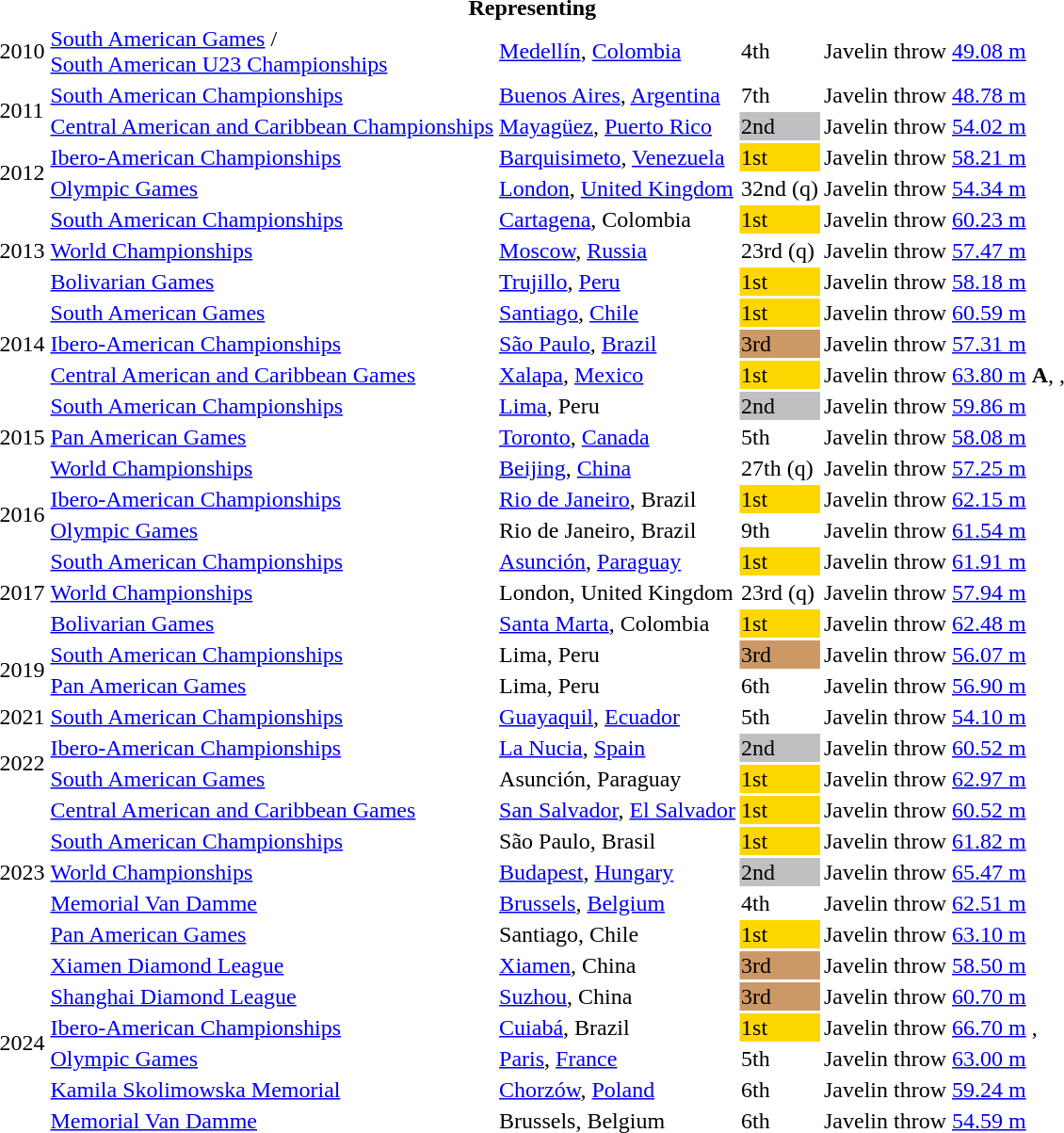<table>
<tr>
<th colspan="6">Representing </th>
</tr>
<tr>
<td>2010</td>
<td><a href='#'>South American Games</a> /<br><a href='#'>South American U23 Championships</a></td>
<td><a href='#'>Medellín</a>, <a href='#'>Colombia</a></td>
<td>4th</td>
<td>Javelin throw</td>
<td><a href='#'>49.08 m</a></td>
</tr>
<tr>
<td rowspan=2>2011</td>
<td><a href='#'>South American Championships</a></td>
<td><a href='#'>Buenos Aires</a>, <a href='#'>Argentina</a></td>
<td>7th</td>
<td>Javelin throw</td>
<td><a href='#'>48.78 m</a></td>
</tr>
<tr>
<td><a href='#'>Central American and Caribbean Championships</a></td>
<td><a href='#'>Mayagüez</a>, <a href='#'>Puerto Rico</a></td>
<td bgcolor=silver>2nd</td>
<td>Javelin throw</td>
<td><a href='#'>54.02 m</a></td>
</tr>
<tr>
<td rowspan=2>2012</td>
<td><a href='#'>Ibero-American Championships</a></td>
<td><a href='#'>Barquisimeto</a>, <a href='#'>Venezuela</a></td>
<td bgcolor=gold>1st</td>
<td>Javelin throw</td>
<td><a href='#'>58.21 m</a></td>
</tr>
<tr>
<td><a href='#'>Olympic Games</a></td>
<td><a href='#'>London</a>, <a href='#'>United Kingdom</a></td>
<td>32nd (q)</td>
<td>Javelin throw</td>
<td><a href='#'>54.34 m</a></td>
</tr>
<tr>
<td rowspan=3>2013</td>
<td><a href='#'>South American Championships</a></td>
<td><a href='#'>Cartagena</a>, Colombia</td>
<td bgcolor=gold>1st</td>
<td>Javelin throw</td>
<td><a href='#'>60.23 m</a> <strong></strong></td>
</tr>
<tr>
<td><a href='#'>World Championships</a></td>
<td><a href='#'>Moscow</a>, <a href='#'>Russia</a></td>
<td>23rd (q)</td>
<td>Javelin throw</td>
<td><a href='#'>57.47 m</a></td>
</tr>
<tr>
<td><a href='#'>Bolivarian Games</a></td>
<td><a href='#'>Trujillo</a>, <a href='#'>Peru</a></td>
<td bgcolor=gold>1st</td>
<td>Javelin throw</td>
<td><a href='#'>58.18 m</a> <strong></strong></td>
</tr>
<tr>
<td rowspan=3>2014</td>
<td><a href='#'>South American Games</a></td>
<td><a href='#'>Santiago</a>, <a href='#'>Chile</a></td>
<td bgcolor=gold>1st</td>
<td>Javelin throw</td>
<td><a href='#'>60.59 m</a> <strong></strong></td>
</tr>
<tr>
<td><a href='#'>Ibero-American Championships</a></td>
<td><a href='#'>São Paulo</a>, <a href='#'>Brazil</a></td>
<td bgcolor=cc9966>3rd</td>
<td>Javelin throw</td>
<td><a href='#'>57.31 m</a></td>
</tr>
<tr>
<td><a href='#'>Central American and Caribbean Games</a></td>
<td><a href='#'>Xalapa</a>, <a href='#'>Mexico</a></td>
<td bgcolor=gold>1st</td>
<td>Javelin throw</td>
<td><a href='#'>63.80 m</a> <strong>A</strong>, <strong></strong>, <strong></strong></td>
</tr>
<tr>
<td rowspan=3>2015</td>
<td><a href='#'>South American Championships</a></td>
<td><a href='#'>Lima</a>, Peru</td>
<td bgcolor=silver>2nd</td>
<td>Javelin throw</td>
<td><a href='#'>59.86 m</a></td>
</tr>
<tr>
<td><a href='#'>Pan American Games</a></td>
<td><a href='#'>Toronto</a>, <a href='#'>Canada</a></td>
<td>5th</td>
<td>Javelin throw</td>
<td><a href='#'>58.08 m</a></td>
</tr>
<tr>
<td><a href='#'>World Championships</a></td>
<td><a href='#'>Beijing</a>, <a href='#'>China</a></td>
<td>27th (q)</td>
<td>Javelin throw</td>
<td><a href='#'>57.25 m</a></td>
</tr>
<tr>
<td rowspan=2>2016</td>
<td><a href='#'>Ibero-American Championships</a></td>
<td><a href='#'>Rio de Janeiro</a>, Brazil</td>
<td bgcolor=gold>1st</td>
<td>Javelin throw</td>
<td><a href='#'>62.15 m</a></td>
</tr>
<tr>
<td><a href='#'>Olympic Games</a></td>
<td>Rio de Janeiro, Brazil</td>
<td>9th</td>
<td>Javelin throw</td>
<td><a href='#'>61.54 m</a></td>
</tr>
<tr>
<td rowspan=3>2017</td>
<td><a href='#'>South American Championships</a></td>
<td><a href='#'>Asunción</a>, <a href='#'>Paraguay</a></td>
<td bgcolor=gold>1st</td>
<td>Javelin throw</td>
<td><a href='#'>61.91 m</a> <strong></strong></td>
</tr>
<tr>
<td><a href='#'>World Championships</a></td>
<td>London, United Kingdom</td>
<td>23rd (q)</td>
<td>Javelin throw</td>
<td><a href='#'>57.94 m</a></td>
</tr>
<tr>
<td><a href='#'>Bolivarian Games</a></td>
<td><a href='#'>Santa Marta</a>, Colombia</td>
<td bgcolor=gold>1st</td>
<td>Javelin throw</td>
<td><a href='#'>62.48 m</a> <strong></strong></td>
</tr>
<tr>
<td rowspan=2>2019</td>
<td><a href='#'>South American Championships</a></td>
<td>Lima, Peru</td>
<td bgcolor=cc9966>3rd</td>
<td>Javelin throw</td>
<td><a href='#'>56.07 m</a></td>
</tr>
<tr>
<td><a href='#'>Pan American Games</a></td>
<td>Lima, Peru</td>
<td>6th</td>
<td>Javelin throw</td>
<td><a href='#'>56.90 m</a></td>
</tr>
<tr>
<td>2021</td>
<td><a href='#'>South American Championships</a></td>
<td><a href='#'>Guayaquil</a>, <a href='#'>Ecuador</a></td>
<td>5th</td>
<td>Javelin throw</td>
<td><a href='#'>54.10 m</a></td>
</tr>
<tr>
<td rowspan=2>2022</td>
<td><a href='#'>Ibero-American Championships</a></td>
<td><a href='#'>La Nucia</a>, <a href='#'>Spain</a></td>
<td bgcolor=silver>2nd</td>
<td>Javelin throw</td>
<td><a href='#'>60.52 m</a></td>
</tr>
<tr>
<td><a href='#'>South American Games</a></td>
<td>Asunción, Paraguay</td>
<td bgcolor=gold>1st</td>
<td>Javelin throw</td>
<td><a href='#'>62.97 m</a> <strong></strong></td>
</tr>
<tr>
<td rowspan=5>2023</td>
<td><a href='#'>Central American and Caribbean Games</a></td>
<td><a href='#'>San Salvador</a>, <a href='#'>El Salvador</a></td>
<td bgcolor=gold>1st</td>
<td>Javelin throw</td>
<td><a href='#'>60.52 m</a></td>
</tr>
<tr>
<td><a href='#'>South American Championships</a></td>
<td>São Paulo, Brasil</td>
<td bgcolor=gold>1st</td>
<td>Javelin throw</td>
<td><a href='#'>61.82 m</a></td>
</tr>
<tr>
<td><a href='#'>World Championships</a></td>
<td><a href='#'>Budapest</a>, <a href='#'>Hungary</a></td>
<td bgcolor=silver>2nd</td>
<td>Javelin throw</td>
<td><a href='#'>65.47 m</a> <strong></strong></td>
</tr>
<tr>
<td><a href='#'>Memorial Van Damme</a></td>
<td><a href='#'>Brussels</a>, <a href='#'>Belgium</a></td>
<td>4th</td>
<td>Javelin throw</td>
<td><a href='#'>62.51 m</a></td>
</tr>
<tr>
<td><a href='#'>Pan American Games</a></td>
<td>Santiago, Chile</td>
<td bgcolor=gold>1st</td>
<td>Javelin throw</td>
<td><a href='#'>63.10 m</a></td>
</tr>
<tr>
<td rowspan=6>2024</td>
<td><a href='#'>Xiamen Diamond League</a></td>
<td><a href='#'>Xiamen</a>, China</td>
<td bgcolor=cc9966>3rd</td>
<td>Javelin throw</td>
<td><a href='#'>58.50 m</a></td>
</tr>
<tr>
<td><a href='#'>Shanghai Diamond League</a></td>
<td><a href='#'>Suzhou</a>, China</td>
<td bgcolor=cc9966>3rd</td>
<td>Javelin throw</td>
<td><a href='#'>60.70 m</a></td>
</tr>
<tr>
<td><a href='#'>Ibero-American Championships</a></td>
<td><a href='#'>Cuiabá</a>, Brazil</td>
<td bgcolor=gold>1st</td>
<td>Javelin throw</td>
<td><a href='#'>66.70 m</a> <strong></strong>, <strong></strong></td>
</tr>
<tr>
<td><a href='#'>Olympic Games</a></td>
<td><a href='#'>Paris</a>, <a href='#'>France</a></td>
<td>5th</td>
<td>Javelin throw</td>
<td><a href='#'>63.00 m</a></td>
</tr>
<tr>
<td><a href='#'>Kamila Skolimowska Memorial</a></td>
<td><a href='#'>Chorzów</a>, <a href='#'>Poland</a></td>
<td>6th</td>
<td>Javelin throw</td>
<td><a href='#'>59.24 m</a></td>
</tr>
<tr>
<td><a href='#'>Memorial Van Damme</a></td>
<td>Brussels, Belgium</td>
<td>6th</td>
<td>Javelin throw</td>
<td><a href='#'>54.59 m</a></td>
</tr>
</table>
